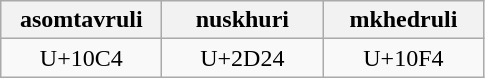<table class="wikitable" style="width:100">
<tr>
<th width="100">asomtavruli</th>
<th width="100">nuskhuri</th>
<th width="100">mkhedruli</th>
</tr>
<tr>
<td align="center">U+10C4</td>
<td align="center">U+2D24</td>
<td align="center">U+10F4</td>
</tr>
</table>
